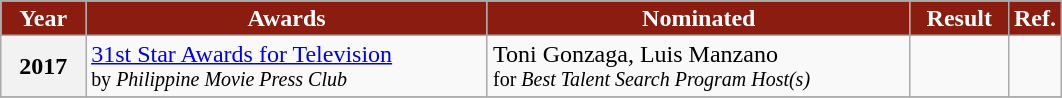<table class="wikitable" style="text-align:left; background:#f9f9f9; font-size:100%; line-height:16px;" width="auto">
<tr>
<th style="background:#8b1c10; color:white;" width="08%">Year</th>
<th style="background:#8b1c10; color:white;">Awards</th>
<th style="background:#8b1c10; color:white;">Nominated</th>
<th style="background:#8b1c10; color:white;">Result</th>
<th style="background:#8b1c10; color:white;" width="05%">Ref.</th>
</tr>
<tr>
<th>2017</th>
<td><a href='#'>31st Star Awards for Television</a><br><small>by <em>Philippine Movie Press Club</em></small></td>
<td>Toni Gonzaga, Luis Manzano<br><small>for <em>Best Talent Search Program Host(s)</em></small></td>
<td></td>
<td style="text-align:center;"></td>
</tr>
<tr>
</tr>
</table>
